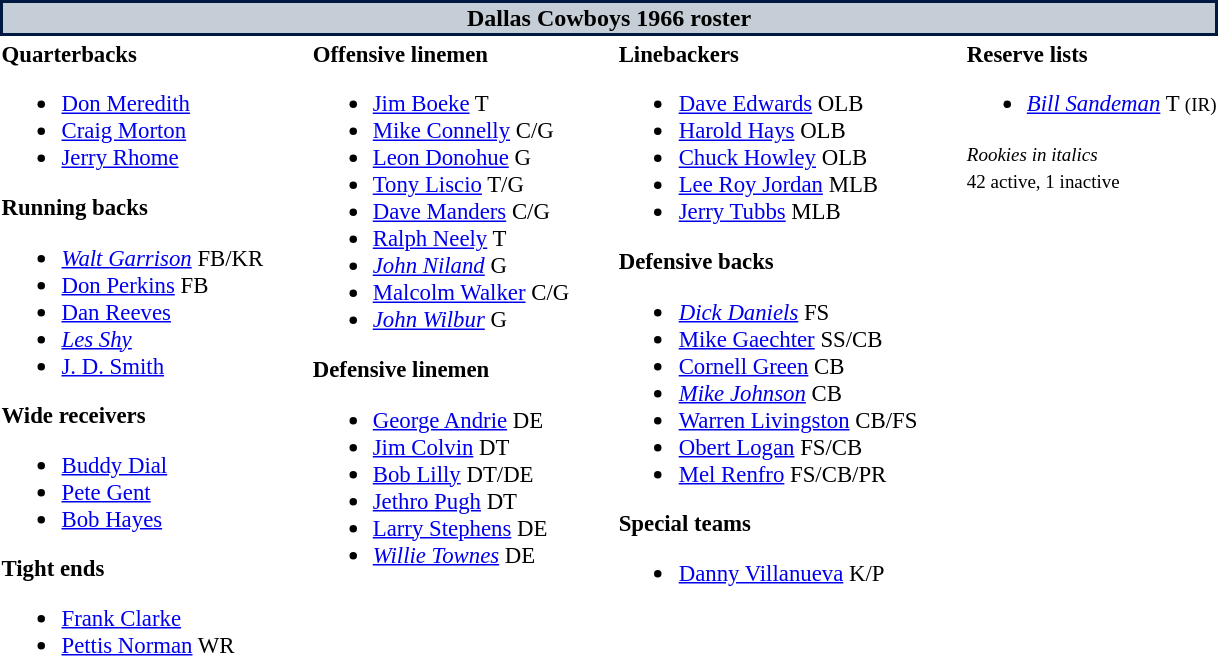<table class="toccolours" style="text-align: left;">
<tr>
<th colspan="7" style="background:#c5ced6; color:black; border: 2px solid #001942; text-align: center;">Dallas Cowboys 1966 roster</th>
</tr>
<tr>
<td style="font-size: 95%;" valign="top"><strong>Quarterbacks</strong><br><ul><li> <a href='#'>Don Meredith</a></li><li> <a href='#'>Craig Morton</a></li><li> <a href='#'>Jerry Rhome</a></li></ul><strong>Running backs</strong><ul><li> <em><a href='#'>Walt Garrison</a></em> FB/KR</li><li> <a href='#'>Don Perkins</a> FB</li><li> <a href='#'>Dan Reeves</a></li><li> <em><a href='#'>Les Shy</a></em></li><li> <a href='#'>J. D. Smith</a></li></ul><strong>Wide receivers</strong><ul><li> <a href='#'>Buddy Dial</a></li><li> <a href='#'>Pete Gent</a></li><li> <a href='#'>Bob Hayes</a></li></ul><strong>Tight ends</strong><ul><li> <a href='#'>Frank Clarke</a></li><li> <a href='#'>Pettis Norman</a> WR</li></ul></td>
<td style="width: 25px;"></td>
<td style="font-size: 95%;" valign="top"><strong>Offensive linemen</strong><br><ul><li> <a href='#'>Jim Boeke</a> T</li><li> <a href='#'>Mike Connelly</a> C/G</li><li> <a href='#'>Leon Donohue</a> G</li><li> <a href='#'>Tony Liscio</a> T/G</li><li> <a href='#'>Dave Manders</a> C/G</li><li> <a href='#'>Ralph Neely</a> T</li><li> <em><a href='#'>John Niland</a></em> G</li><li> <a href='#'>Malcolm Walker</a> C/G</li><li> <em><a href='#'>John Wilbur</a></em> G</li></ul><strong>Defensive linemen</strong><ul><li> <a href='#'>George Andrie</a> DE</li><li> <a href='#'>Jim Colvin</a> DT</li><li> <a href='#'>Bob Lilly</a> DT/DE</li><li> <a href='#'>Jethro Pugh</a> DT</li><li> <a href='#'>Larry Stephens</a> DE</li><li> <em><a href='#'>Willie Townes</a></em> DE</li></ul></td>
<td style="width: 25px;"></td>
<td style="font-size: 95%;" valign="top"><strong>Linebackers</strong><br><ul><li> <a href='#'>Dave Edwards</a> OLB</li><li> <a href='#'>Harold Hays</a> OLB</li><li> <a href='#'>Chuck Howley</a> OLB</li><li> <a href='#'>Lee Roy Jordan</a> MLB</li><li> <a href='#'>Jerry Tubbs</a> MLB</li></ul><strong>Defensive backs</strong><ul><li> <em><a href='#'>Dick Daniels</a></em> FS</li><li> <a href='#'>Mike Gaechter</a> SS/CB</li><li> <a href='#'>Cornell Green</a> CB</li><li> <em><a href='#'>Mike Johnson</a></em> CB</li><li> <a href='#'>Warren Livingston</a> CB/FS</li><li> <a href='#'>Obert Logan</a> FS/CB</li><li> <a href='#'>Mel Renfro</a> FS/CB/PR</li></ul><strong>Special teams</strong><ul><li> <a href='#'>Danny Villanueva</a> K/P</li></ul></td>
<td style="width: 25px;"></td>
<td style="font-size: 95%;" valign="top"><strong>Reserve lists</strong><br><ul><li> <em><a href='#'>Bill Sandeman</a></em> T <small>(IR)</small> </li></ul><small><em>Rookies in italics</em></small><br>
<small>42 active, 1 inactive</small></td>
</tr>
<tr>
<td></td>
</tr>
</table>
